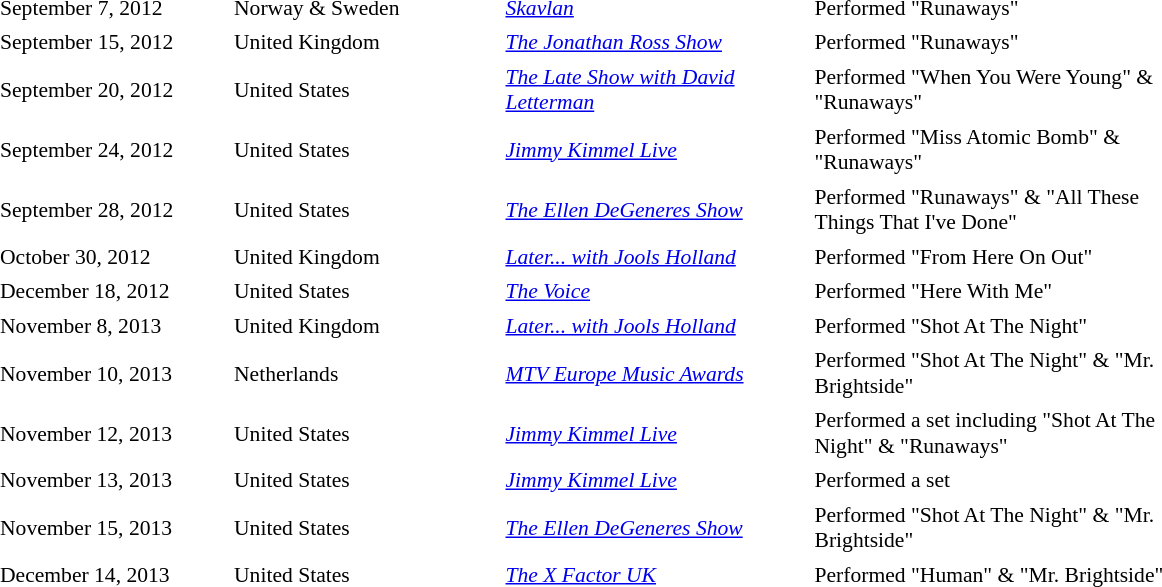<table cellpadding="2" style="border: 0px solid darkgray; font-size:90%">
<tr>
<th width="150"></th>
<th width="175"></th>
<th width="200"></th>
<th width="250"></th>
</tr>
<tr border="0">
<td>September 7, 2012</td>
<td>Norway & Sweden</td>
<td><em><a href='#'>Skavlan</a></em></td>
<td>Performed "Runaways"</td>
</tr>
<tr>
<td>September 15, 2012</td>
<td>United Kingdom</td>
<td><em><a href='#'>The Jonathan Ross Show</a></em></td>
<td>Performed "Runaways"</td>
</tr>
<tr>
<td>September 20, 2012</td>
<td>United States</td>
<td><em><a href='#'>The Late Show with David Letterman</a></em></td>
<td>Performed "When You Were Young" & "Runaways"</td>
</tr>
<tr>
<td>September 24, 2012</td>
<td>United States</td>
<td><em><a href='#'>Jimmy Kimmel Live</a></em></td>
<td>Performed "Miss Atomic Bomb" & "Runaways"</td>
</tr>
<tr>
<td>September 28, 2012</td>
<td>United States</td>
<td><em><a href='#'>The Ellen DeGeneres Show</a></em></td>
<td>Performed "Runaways" & "All These Things That I've Done"</td>
</tr>
<tr>
<td>October 30, 2012</td>
<td>United Kingdom</td>
<td><em><a href='#'>Later... with Jools Holland</a></em></td>
<td>Performed "From Here On Out"</td>
</tr>
<tr>
<td>December 18, 2012</td>
<td>United States</td>
<td><em><a href='#'>The Voice</a></em></td>
<td>Performed "Here With Me"</td>
</tr>
<tr>
<td>November 8, 2013</td>
<td>United Kingdom</td>
<td><em><a href='#'>Later... with Jools Holland</a></em></td>
<td>Performed "Shot At The Night"</td>
</tr>
<tr>
<td>November 10, 2013</td>
<td>Netherlands</td>
<td><em><a href='#'>MTV Europe Music Awards</a></em></td>
<td>Performed "Shot At The Night" &  "Mr. Brightside"</td>
</tr>
<tr>
<td>November 12, 2013</td>
<td>United States</td>
<td><em><a href='#'>Jimmy Kimmel Live</a></em></td>
<td>Performed a set including "Shot At The Night" & "Runaways"</td>
</tr>
<tr>
<td>November 13, 2013</td>
<td>United States</td>
<td><em><a href='#'>Jimmy Kimmel Live</a></em></td>
<td>Performed a set</td>
</tr>
<tr>
<td>November 15, 2013</td>
<td>United States</td>
<td><em><a href='#'>The Ellen DeGeneres Show</a></em></td>
<td>Performed "Shot At The Night" & "Mr. Brightside"</td>
</tr>
<tr>
<td>December 14, 2013</td>
<td>United States</td>
<td><em><a href='#'>The X Factor UK</a></em></td>
<td>Performed "Human" & "Mr. Brightside"</td>
</tr>
<tr>
</tr>
</table>
